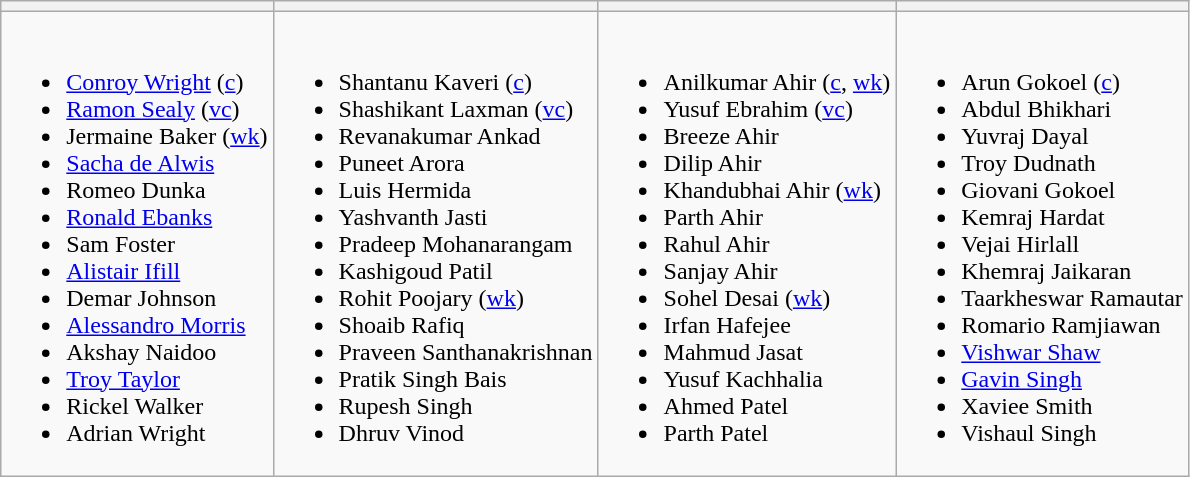<table class="wikitable">
<tr>
<th></th>
<th></th>
<th></th>
<th></th>
</tr>
<tr>
<td valign=top><br><ul><li><a href='#'>Conroy Wright</a> (<a href='#'>c</a>)</li><li><a href='#'>Ramon Sealy</a> (<a href='#'>vc</a>)</li><li>Jermaine Baker (<a href='#'>wk</a>)</li><li><a href='#'>Sacha de Alwis</a></li><li>Romeo Dunka</li><li><a href='#'>Ronald Ebanks</a></li><li>Sam Foster</li><li><a href='#'>Alistair Ifill</a></li><li>Demar Johnson</li><li><a href='#'>Alessandro Morris</a></li><li>Akshay Naidoo</li><li><a href='#'>Troy Taylor</a></li><li>Rickel Walker</li><li>Adrian Wright</li></ul></td>
<td valign=top><br><ul><li>Shantanu Kaveri (<a href='#'>c</a>)</li><li>Shashikant Laxman (<a href='#'>vc</a>)</li><li>Revanakumar Ankad</li><li>Puneet Arora</li><li>Luis Hermida</li><li>Yashvanth Jasti</li><li>Pradeep Mohanarangam</li><li>Kashigoud Patil</li><li>Rohit Poojary (<a href='#'>wk</a>)</li><li>Shoaib Rafiq</li><li>Praveen Santhanakrishnan</li><li>Pratik Singh Bais</li><li>Rupesh Singh</li><li>Dhruv Vinod</li></ul></td>
<td valign=top><br><ul><li>Anilkumar Ahir (<a href='#'>c</a>, <a href='#'>wk</a>)</li><li>Yusuf Ebrahim (<a href='#'>vc</a>)</li><li>Breeze Ahir</li><li>Dilip Ahir</li><li>Khandubhai Ahir (<a href='#'>wk</a>)</li><li>Parth Ahir</li><li>Rahul Ahir</li><li>Sanjay Ahir</li><li>Sohel Desai (<a href='#'>wk</a>)</li><li>Irfan Hafejee</li><li>Mahmud Jasat</li><li>Yusuf Kachhalia</li><li>Ahmed Patel</li><li>Parth Patel</li></ul></td>
<td valign=top><br><ul><li>Arun Gokoel (<a href='#'>c</a>)</li><li>Abdul Bhikhari</li><li>Yuvraj Dayal</li><li>Troy Dudnath</li><li>Giovani Gokoel</li><li>Kemraj Hardat</li><li>Vejai Hirlall</li><li>Khemraj Jaikaran</li><li>Taarkheswar Ramautar</li><li>Romario Ramjiawan</li><li><a href='#'>Vishwar Shaw</a></li><li><a href='#'>Gavin Singh</a></li><li>Xaviee Smith</li><li>Vishaul Singh</li></ul></td>
</tr>
</table>
